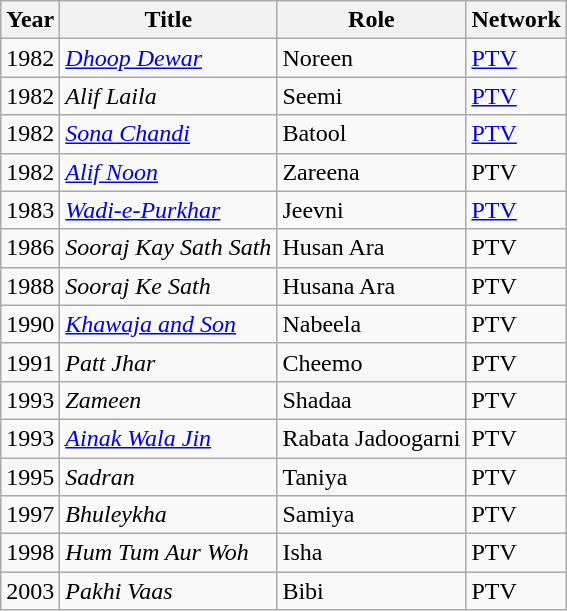<table class="wikitable sortable plainrowheaders">
<tr style="text-align:center;">
<th scope="col">Year</th>
<th scope="col">Title</th>
<th scope="col">Role</th>
<th scope="col">Network</th>
</tr>
<tr>
<td>1982</td>
<td><em><a href='#'>Dhoop Dewar</a></em></td>
<td>Noreen</td>
<td><a href='#'>PTV</a></td>
</tr>
<tr>
<td>1982</td>
<td><em>Alif Laila</em></td>
<td>Seemi</td>
<td><a href='#'>PTV</a></td>
</tr>
<tr>
<td>1982</td>
<td><em><a href='#'>Sona Chandi</a></em></td>
<td>Batool</td>
<td><a href='#'>PTV</a></td>
</tr>
<tr>
<td>1982</td>
<td><em><a href='#'>Alif Noon</a></em></td>
<td>Zareena</td>
<td>PTV</td>
</tr>
<tr>
<td>1983</td>
<td><em><a href='#'>Wadi-e-Purkhar</a></em></td>
<td>Jeevni</td>
<td><a href='#'>PTV</a></td>
</tr>
<tr>
<td>1986</td>
<td><em>Sooraj Kay Sath Sath</em></td>
<td>Husan Ara</td>
<td>PTV</td>
</tr>
<tr>
<td>1988</td>
<td><em>Sooraj Ke Sath</em></td>
<td>Husana Ara</td>
<td>PTV</td>
</tr>
<tr>
<td>1990</td>
<td><em><a href='#'>Khawaja and Son</a></em></td>
<td>Nabeela</td>
<td>PTV</td>
</tr>
<tr>
<td>1991</td>
<td><em>Patt Jhar</em></td>
<td>Cheemo</td>
<td>PTV</td>
</tr>
<tr>
<td>1993</td>
<td><em>Zameen</em></td>
<td>Shadaa</td>
<td>PTV</td>
</tr>
<tr>
<td>1993</td>
<td><em><a href='#'>Ainak Wala Jin</a></em></td>
<td>Rabata Jadoogarni</td>
<td>PTV</td>
</tr>
<tr>
<td>1995</td>
<td><em>Sadran</em></td>
<td>Taniya</td>
<td>PTV</td>
</tr>
<tr>
<td>1997</td>
<td><em>Bhuleykha</em></td>
<td>Samiya</td>
<td>PTV</td>
</tr>
<tr>
<td>1998</td>
<td><em>Hum Tum Aur Woh</em></td>
<td>Isha</td>
<td>PTV</td>
</tr>
<tr>
<td>2003</td>
<td><em>Pakhi Vaas</em></td>
<td>Bibi</td>
<td>PTV</td>
</tr>
</table>
